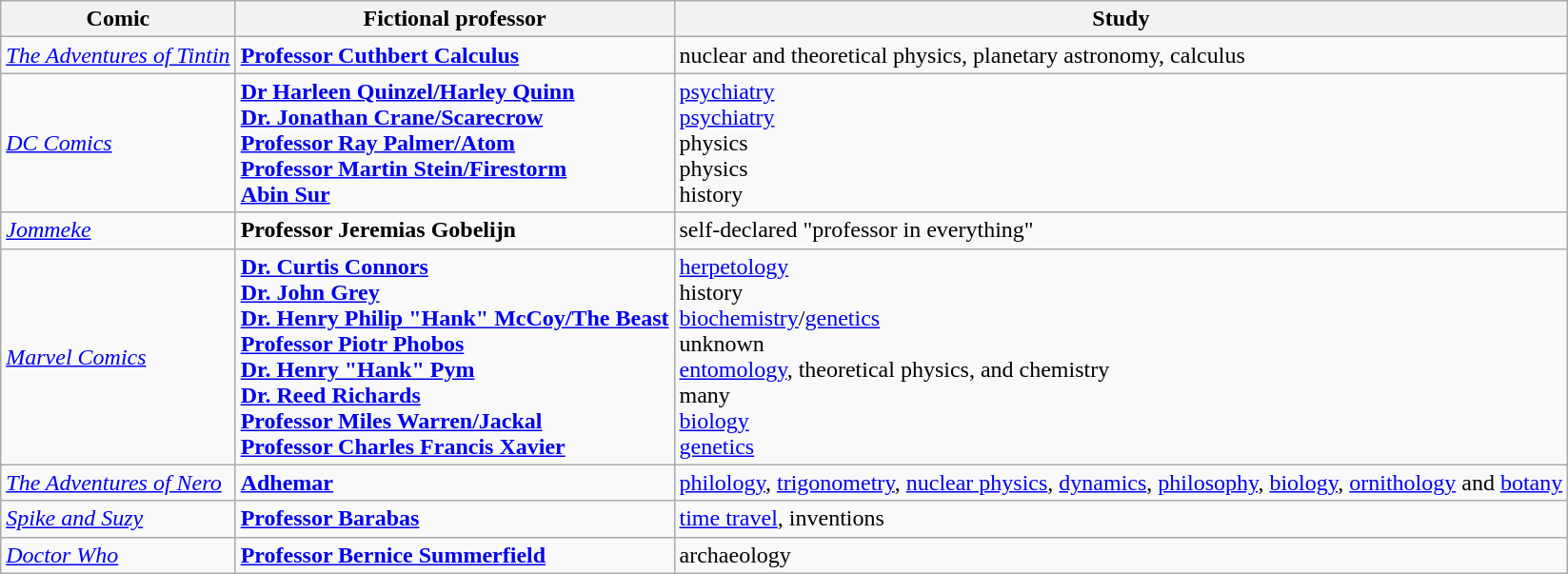<table class="wikitable" border="2">
<tr>
<th>Comic</th>
<th>Fictional professor</th>
<th>Study</th>
</tr>
<tr>
<td><em><a href='#'>The Adventures of Tintin</a></em></td>
<td><strong><a href='#'>Professor Cuthbert Calculus</a></strong></td>
<td>nuclear and theoretical physics, planetary astronomy, calculus</td>
</tr>
<tr>
<td><em><a href='#'>DC Comics</a></em></td>
<td><strong><a href='#'>Dr Harleen Quinzel/Harley Quinn</a></strong><br><strong><a href='#'>Dr. Jonathan Crane/Scarecrow</a></strong><br><strong><a href='#'>Professor Ray Palmer/Atom</a></strong><br><strong><a href='#'>Professor Martin Stein/Firestorm</a></strong><br><strong><a href='#'>Abin Sur</a></strong></td>
<td><a href='#'>psychiatry</a><br><a href='#'>psychiatry</a><br>physics<br>physics<br>history</td>
</tr>
<tr>
<td><em><a href='#'>Jommeke</a></em></td>
<td><strong>Professor Jeremias Gobelijn</strong></td>
<td>self-declared "professor in everything"</td>
</tr>
<tr>
<td><em><a href='#'>Marvel Comics</a></em></td>
<td><strong><a href='#'>Dr. Curtis Connors</a></strong><br><strong><a href='#'>Dr. John Grey</a></strong> <br><strong><a href='#'>Dr. Henry Philip "Hank" McCoy/The Beast</a></strong><br><strong><a href='#'>Professor Piotr Phobos</a></strong><br><strong><a href='#'>Dr. Henry "Hank" Pym</a></strong><br><strong><a href='#'>Dr. Reed Richards</a></strong><br><strong><a href='#'>Professor Miles Warren/Jackal</a></strong><br><strong><a href='#'>Professor Charles Francis Xavier</a></strong></td>
<td><a href='#'>herpetology</a><br>history<br><a href='#'>biochemistry</a>/<a href='#'>genetics</a><br>unknown<br><a href='#'>entomology</a>, theoretical physics, and chemistry<br>many<br><a href='#'>biology</a><br><a href='#'>genetics</a></td>
</tr>
<tr>
<td><em><a href='#'>The Adventures of Nero</a></em></td>
<td><strong><a href='#'>Adhemar</a></strong></td>
<td><a href='#'>philology</a>, <a href='#'>trigonometry</a>, <a href='#'>nuclear physics</a>, <a href='#'>dynamics</a>, <a href='#'>philosophy</a>, <a href='#'>biology</a>, <a href='#'>ornithology</a> and <a href='#'>botany</a></td>
</tr>
<tr>
<td><em><a href='#'>Spike and Suzy</a></em></td>
<td><strong><a href='#'>Professor Barabas</a></strong></td>
<td><a href='#'>time travel</a>, inventions</td>
</tr>
<tr>
<td><em><a href='#'>Doctor Who</a></em></td>
<td><a href='#'><strong>Professor Bernice Summerfield</strong></a></td>
<td>archaeology</td>
</tr>
</table>
